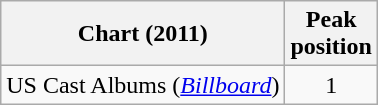<table class="wikitable">
<tr>
<th>Chart (2011)</th>
<th>Peak<br>position</th>
</tr>
<tr>
<td>US Cast Albums (<em><a href='#'>Billboard</a></em>)</td>
<td style="text-align:center;">1</td>
</tr>
</table>
